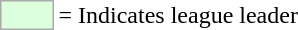<table>
<tr>
<td style="background:#DDFFDD; border:1px solid #aaa; width:2em;"></td>
<td>= Indicates league leader</td>
</tr>
</table>
